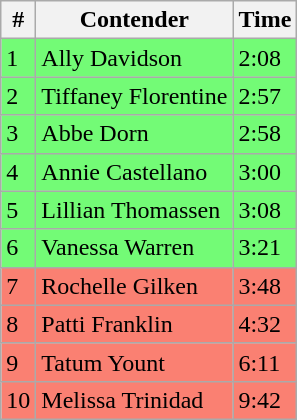<table class="wikitable">
<tr>
<th>#</th>
<th>Contender</th>
<th>Time</th>
</tr>
<tr>
<td style="background:#73fb76;">1</td>
<td style="background:#73fb76;">Ally Davidson</td>
<td style="background:#73fb76;">2:08</td>
</tr>
<tr>
<td style="background:#73fb76;">2</td>
<td style="background:#73fb76;">Tiffaney Florentine</td>
<td style="background:#73fb76;">2:57</td>
</tr>
<tr>
<td style="background:#73fb76;">3</td>
<td style="background:#73fb76;">Abbe Dorn</td>
<td style="background:#73fb76;">2:58</td>
</tr>
<tr>
<td style="background:#73fb76;">4</td>
<td style="background:#73fb76;">Annie Castellano</td>
<td style="background:#73fb76;">3:00</td>
</tr>
<tr>
<td style="background:#73fb76;">5</td>
<td style="background:#73fb76;">Lillian Thomassen</td>
<td style="background:#73fb76;">3:08</td>
</tr>
<tr>
<td style="background:#73fb76;">6</td>
<td style="background:#73fb76;">Vanessa Warren</td>
<td style="background:#73fb76;">3:21</td>
</tr>
<tr>
<td style="background:salmon;">7</td>
<td style="background:salmon;">Rochelle Gilken</td>
<td style="background:salmon;">3:48</td>
</tr>
<tr>
<td style="background:salmon;">8</td>
<td style="background:salmon;">Patti Franklin</td>
<td style="background:salmon;">4:32</td>
</tr>
<tr>
<td style="background:salmon;">9</td>
<td style="background:salmon;">Tatum Yount</td>
<td style="background:salmon;">6:11</td>
</tr>
<tr>
<td style="background:salmon;">10</td>
<td style="background:salmon;">Melissa Trinidad</td>
<td style="background:salmon;">9:42</td>
</tr>
</table>
